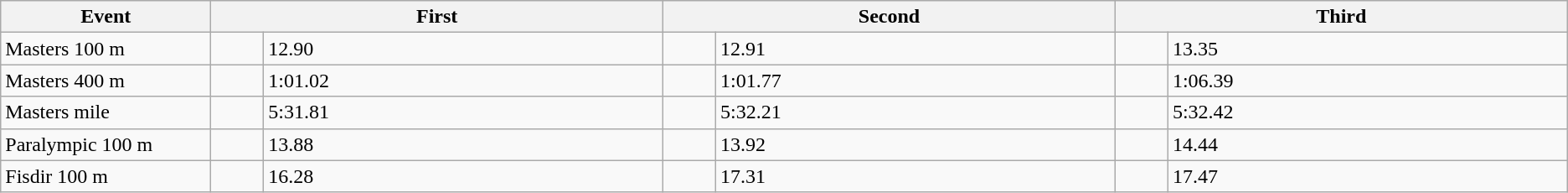<table class=wikitable>
<tr>
<th style="width:10em">Event</th>
<th colspan=2 style="width:26em">First</th>
<th colspan=2 style="width:26em">Second</th>
<th colspan=2 style="width:26em">Third</th>
</tr>
<tr>
<td>Masters 100 m</td>
<td></td>
<td>12.90</td>
<td></td>
<td>12.91</td>
<td></td>
<td>13.35</td>
</tr>
<tr>
<td>Masters 400 m</td>
<td></td>
<td>1:01.02</td>
<td></td>
<td>1:01.77</td>
<td></td>
<td>1:06.39</td>
</tr>
<tr>
<td>Masters mile</td>
<td></td>
<td>5:31.81</td>
<td></td>
<td>5:32.21</td>
<td></td>
<td>5:32.42</td>
</tr>
<tr>
<td>Paralympic 100 m</td>
<td></td>
<td>13.88</td>
<td></td>
<td>13.92</td>
<td></td>
<td>14.44</td>
</tr>
<tr>
<td>Fisdir 100 m</td>
<td></td>
<td>16.28</td>
<td></td>
<td>17.31</td>
<td></td>
<td>17.47</td>
</tr>
</table>
